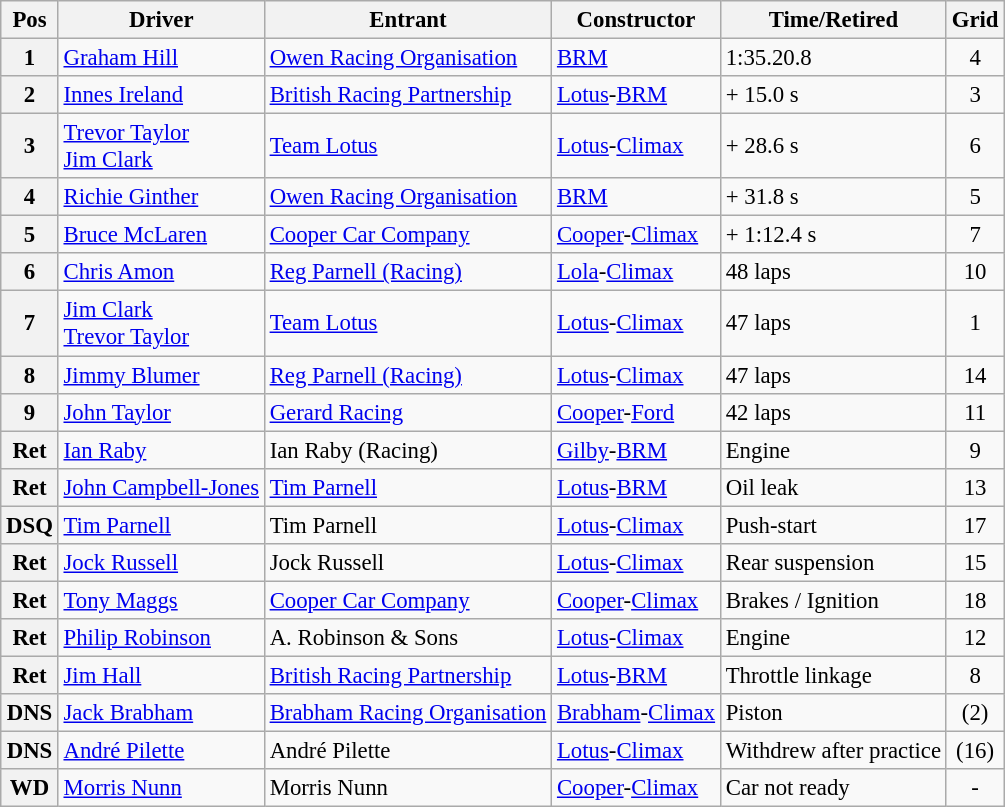<table class="wikitable" style="font-size: 95%;">
<tr>
<th>Pos</th>
<th>Driver</th>
<th>Entrant</th>
<th>Constructor</th>
<th>Time/Retired</th>
<th>Grid</th>
</tr>
<tr>
<th>1</th>
<td> <a href='#'>Graham Hill</a></td>
<td><a href='#'>Owen Racing Organisation</a></td>
<td><a href='#'>BRM</a></td>
<td>1:35.20.8</td>
<td style="text-align:center">4</td>
</tr>
<tr>
<th>2</th>
<td> <a href='#'>Innes Ireland</a></td>
<td><a href='#'>British Racing Partnership</a></td>
<td><a href='#'>Lotus</a>-<a href='#'>BRM</a></td>
<td>+ 15.0 s</td>
<td style="text-align:center">3</td>
</tr>
<tr>
<th>3</th>
<td> <a href='#'>Trevor Taylor</a><br> <a href='#'>Jim Clark</a></td>
<td><a href='#'>Team Lotus</a></td>
<td><a href='#'>Lotus</a>-<a href='#'>Climax</a></td>
<td>+ 28.6 s</td>
<td style="text-align:center">6</td>
</tr>
<tr>
<th>4</th>
<td> <a href='#'>Richie Ginther</a></td>
<td><a href='#'>Owen Racing Organisation</a></td>
<td><a href='#'>BRM</a></td>
<td>+ 31.8 s</td>
<td style="text-align:center">5</td>
</tr>
<tr>
<th>5</th>
<td> <a href='#'>Bruce McLaren</a></td>
<td><a href='#'>Cooper Car Company</a></td>
<td><a href='#'>Cooper</a>-<a href='#'>Climax</a></td>
<td>+ 1:12.4 s</td>
<td style="text-align:center">7</td>
</tr>
<tr>
<th>6</th>
<td> <a href='#'>Chris Amon</a></td>
<td><a href='#'>Reg Parnell (Racing)</a></td>
<td><a href='#'>Lola</a>-<a href='#'>Climax</a></td>
<td>48 laps</td>
<td style="text-align:center">10</td>
</tr>
<tr>
<th>7</th>
<td> <a href='#'>Jim Clark</a><br> <a href='#'>Trevor Taylor</a></td>
<td><a href='#'>Team Lotus</a></td>
<td><a href='#'>Lotus</a>-<a href='#'>Climax</a></td>
<td>47 laps</td>
<td style="text-align:center">1</td>
</tr>
<tr>
<th>8</th>
<td> <a href='#'>Jimmy Blumer</a></td>
<td><a href='#'>Reg Parnell (Racing)</a></td>
<td><a href='#'>Lotus</a>-<a href='#'>Climax</a></td>
<td>47 laps</td>
<td style="text-align:center">14</td>
</tr>
<tr>
<th>9</th>
<td> <a href='#'>John Taylor</a></td>
<td><a href='#'>Gerard Racing</a></td>
<td><a href='#'>Cooper</a>-<a href='#'>Ford</a></td>
<td>42 laps</td>
<td style="text-align:center">11</td>
</tr>
<tr>
<th>Ret</th>
<td> <a href='#'>Ian Raby</a></td>
<td>Ian Raby (Racing)</td>
<td><a href='#'>Gilby</a>-<a href='#'>BRM</a></td>
<td>Engine</td>
<td style="text-align:center">9</td>
</tr>
<tr>
<th>Ret</th>
<td> <a href='#'>John Campbell-Jones</a></td>
<td><a href='#'>Tim Parnell</a></td>
<td><a href='#'>Lotus</a>-<a href='#'>BRM</a></td>
<td>Oil leak</td>
<td style="text-align:center">13</td>
</tr>
<tr>
<th>DSQ</th>
<td> <a href='#'>Tim Parnell</a></td>
<td>Tim Parnell</td>
<td><a href='#'>Lotus</a>-<a href='#'>Climax</a></td>
<td>Push-start</td>
<td style="text-align:center">17</td>
</tr>
<tr>
<th>Ret</th>
<td> <a href='#'>Jock Russell</a></td>
<td>Jock Russell</td>
<td><a href='#'>Lotus</a>-<a href='#'>Climax</a></td>
<td>Rear suspension</td>
<td style="text-align:center">15</td>
</tr>
<tr>
<th>Ret</th>
<td> <a href='#'>Tony Maggs</a></td>
<td><a href='#'>Cooper Car Company</a></td>
<td><a href='#'>Cooper</a>-<a href='#'>Climax</a></td>
<td>Brakes / Ignition</td>
<td style="text-align:center">18</td>
</tr>
<tr>
<th>Ret</th>
<td> <a href='#'>Philip Robinson</a></td>
<td>A. Robinson & Sons</td>
<td><a href='#'>Lotus</a>-<a href='#'>Climax</a></td>
<td>Engine</td>
<td style="text-align:center">12</td>
</tr>
<tr>
<th>Ret</th>
<td> <a href='#'>Jim Hall</a></td>
<td><a href='#'>British Racing Partnership</a></td>
<td><a href='#'>Lotus</a>-<a href='#'>BRM</a></td>
<td>Throttle linkage</td>
<td style="text-align:center">8</td>
</tr>
<tr>
<th>DNS</th>
<td> <a href='#'>Jack Brabham</a></td>
<td><a href='#'>Brabham Racing Organisation</a></td>
<td><a href='#'>Brabham</a>-<a href='#'>Climax</a></td>
<td>Piston</td>
<td style="text-align:center">(2)</td>
</tr>
<tr>
<th>DNS</th>
<td> <a href='#'>André Pilette</a></td>
<td>André Pilette</td>
<td><a href='#'>Lotus</a>-<a href='#'>Climax</a></td>
<td>Withdrew after practice</td>
<td style="text-align:center">(16)</td>
</tr>
<tr>
<th>WD</th>
<td> <a href='#'>Morris Nunn</a></td>
<td>Morris Nunn</td>
<td><a href='#'>Cooper</a>-<a href='#'>Climax</a></td>
<td>Car not ready</td>
<td style="text-align:center">-</td>
</tr>
</table>
